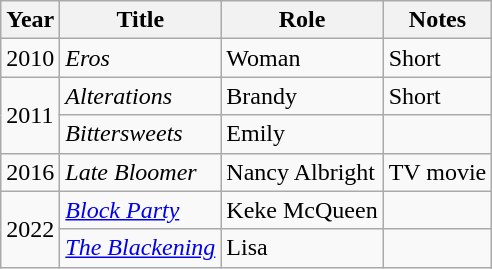<table class="wikitable sortable">
<tr>
<th>Year</th>
<th>Title</th>
<th>Role</th>
<th class="unsortable">Notes</th>
</tr>
<tr>
<td>2010</td>
<td><em>Eros</em></td>
<td>Woman</td>
<td>Short</td>
</tr>
<tr>
<td rowspan="2">2011</td>
<td><em>Alterations</em></td>
<td>Brandy</td>
<td>Short</td>
</tr>
<tr>
<td><em>Bittersweets</em></td>
<td>Emily</td>
<td></td>
</tr>
<tr>
<td>2016</td>
<td><em>Late Bloomer</em></td>
<td>Nancy Albright</td>
<td>TV movie</td>
</tr>
<tr>
<td rowspan="2">2022</td>
<td><em><a href='#'>Block Party</a></em></td>
<td>Keke McQueen</td>
<td></td>
</tr>
<tr>
<td><em><a href='#'>The Blackening</a></em></td>
<td>Lisa</td>
<td></td>
</tr>
</table>
